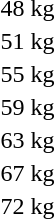<table>
<tr>
<td rowspan=2>48 kg</td>
<td rowspan=2></td>
<td rowspan=2></td>
<td></td>
</tr>
<tr>
<td></td>
</tr>
<tr>
<td rowspan=2>51 kg</td>
<td rowspan=2></td>
<td rowspan=2></td>
<td></td>
</tr>
<tr>
<td></td>
</tr>
<tr>
<td rowspan=2>55 kg</td>
<td rowspan=2></td>
<td rowspan=2></td>
<td></td>
</tr>
<tr>
<td></td>
</tr>
<tr>
<td rowspan=2>59 kg</td>
<td rowspan=2></td>
<td rowspan=2></td>
<td></td>
</tr>
<tr>
<td></td>
</tr>
<tr>
<td rowspan=2>63 kg</td>
<td rowspan=2></td>
<td rowspan=2></td>
<td></td>
</tr>
<tr>
<td></td>
</tr>
<tr>
<td rowspan=2>67 kg</td>
<td rowspan=2></td>
<td rowspan=2></td>
<td></td>
</tr>
<tr>
<td></td>
</tr>
<tr>
<td rowspan=2>72 kg</td>
<td rowspan=2></td>
<td rowspan=2></td>
<td></td>
</tr>
<tr>
<td></td>
</tr>
</table>
